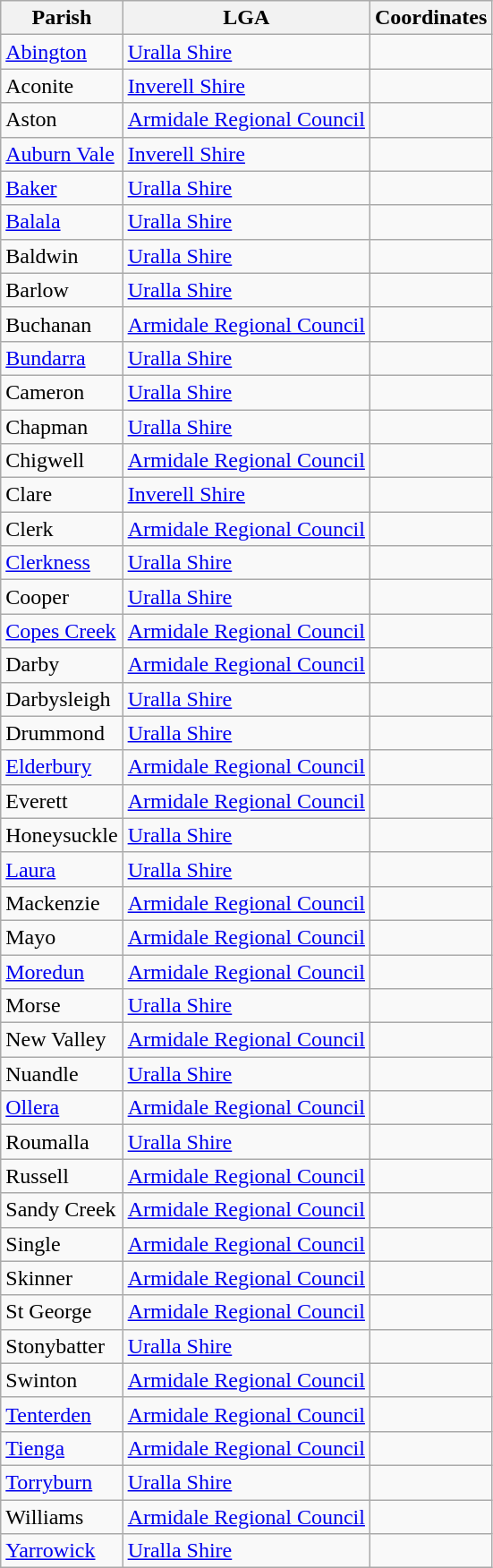<table class="wikitable sortable">
<tr>
<th>Parish</th>
<th>LGA</th>
<th>Coordinates</th>
</tr>
<tr>
<td><a href='#'>Abington</a></td>
<td><a href='#'>Uralla Shire</a></td>
<td></td>
</tr>
<tr>
<td>Aconite</td>
<td><a href='#'>Inverell Shire</a></td>
<td></td>
</tr>
<tr>
<td>Aston</td>
<td><a href='#'>Armidale Regional Council</a></td>
<td></td>
</tr>
<tr>
<td><a href='#'>Auburn Vale</a></td>
<td><a href='#'>Inverell Shire</a></td>
<td></td>
</tr>
<tr>
<td><a href='#'>Baker</a></td>
<td><a href='#'>Uralla Shire</a></td>
<td></td>
</tr>
<tr>
<td><a href='#'>Balala</a></td>
<td><a href='#'>Uralla Shire</a></td>
<td></td>
</tr>
<tr>
<td>Baldwin</td>
<td><a href='#'>Uralla Shire</a></td>
<td></td>
</tr>
<tr>
<td>Barlow</td>
<td><a href='#'>Uralla Shire</a></td>
<td></td>
</tr>
<tr>
<td>Buchanan</td>
<td><a href='#'>Armidale Regional Council</a></td>
<td></td>
</tr>
<tr>
<td><a href='#'>Bundarra</a></td>
<td><a href='#'>Uralla Shire</a></td>
<td></td>
</tr>
<tr>
<td>Cameron</td>
<td><a href='#'>Uralla Shire</a></td>
<td></td>
</tr>
<tr>
<td>Chapman</td>
<td><a href='#'>Uralla Shire</a></td>
<td></td>
</tr>
<tr>
<td>Chigwell</td>
<td><a href='#'>Armidale Regional Council</a></td>
<td></td>
</tr>
<tr>
<td>Clare</td>
<td><a href='#'>Inverell Shire</a></td>
<td></td>
</tr>
<tr>
<td>Clerk</td>
<td><a href='#'>Armidale Regional Council</a></td>
<td></td>
</tr>
<tr>
<td><a href='#'>Clerkness</a></td>
<td><a href='#'>Uralla Shire</a></td>
<td></td>
</tr>
<tr>
<td>Cooper</td>
<td><a href='#'>Uralla Shire</a></td>
<td></td>
</tr>
<tr>
<td><a href='#'>Copes Creek</a></td>
<td><a href='#'>Armidale Regional Council</a></td>
<td></td>
</tr>
<tr>
<td>Darby</td>
<td><a href='#'>Armidale Regional Council</a></td>
<td></td>
</tr>
<tr>
<td>Darbysleigh</td>
<td><a href='#'>Uralla Shire</a></td>
<td></td>
</tr>
<tr>
<td>Drummond</td>
<td><a href='#'>Uralla Shire</a></td>
<td></td>
</tr>
<tr>
<td><a href='#'>Elderbury</a></td>
<td><a href='#'>Armidale Regional Council</a></td>
<td></td>
</tr>
<tr>
<td>Everett</td>
<td><a href='#'>Armidale Regional Council</a></td>
<td></td>
</tr>
<tr>
<td>Honeysuckle</td>
<td><a href='#'>Uralla Shire</a></td>
<td></td>
</tr>
<tr>
<td><a href='#'>Laura</a></td>
<td><a href='#'>Uralla Shire</a></td>
<td></td>
</tr>
<tr>
<td>Mackenzie</td>
<td><a href='#'>Armidale Regional Council</a></td>
<td></td>
</tr>
<tr>
<td>Mayo</td>
<td><a href='#'>Armidale Regional Council</a></td>
<td></td>
</tr>
<tr>
<td><a href='#'>Moredun</a></td>
<td><a href='#'>Armidale Regional Council</a></td>
<td></td>
</tr>
<tr>
<td>Morse</td>
<td><a href='#'>Uralla Shire</a></td>
<td></td>
</tr>
<tr>
<td>New Valley</td>
<td><a href='#'>Armidale Regional Council</a></td>
<td></td>
</tr>
<tr>
<td>Nuandle</td>
<td><a href='#'>Uralla Shire</a></td>
<td></td>
</tr>
<tr>
<td><a href='#'>Ollera</a></td>
<td><a href='#'>Armidale Regional Council</a></td>
<td></td>
</tr>
<tr>
<td>Roumalla</td>
<td><a href='#'>Uralla Shire</a></td>
<td></td>
</tr>
<tr>
<td>Russell</td>
<td><a href='#'>Armidale Regional Council</a></td>
<td></td>
</tr>
<tr>
<td>Sandy Creek</td>
<td><a href='#'>Armidale Regional Council</a></td>
<td></td>
</tr>
<tr>
<td>Single</td>
<td><a href='#'>Armidale Regional Council</a></td>
<td></td>
</tr>
<tr>
<td>Skinner</td>
<td><a href='#'>Armidale Regional Council</a></td>
<td></td>
</tr>
<tr>
<td>St George</td>
<td><a href='#'>Armidale Regional Council</a></td>
<td></td>
</tr>
<tr>
<td>Stonybatter</td>
<td><a href='#'>Uralla Shire</a></td>
<td></td>
</tr>
<tr>
<td>Swinton</td>
<td><a href='#'>Armidale Regional Council</a></td>
<td></td>
</tr>
<tr>
<td><a href='#'>Tenterden</a></td>
<td><a href='#'>Armidale Regional Council</a></td>
<td></td>
</tr>
<tr>
<td><a href='#'>Tienga</a></td>
<td><a href='#'>Armidale Regional Council</a></td>
<td></td>
</tr>
<tr>
<td><a href='#'>Torryburn</a></td>
<td><a href='#'>Uralla Shire</a></td>
<td></td>
</tr>
<tr>
<td>Williams</td>
<td><a href='#'>Armidale Regional Council</a></td>
<td></td>
</tr>
<tr>
<td><a href='#'>Yarrowick</a></td>
<td><a href='#'>Uralla Shire</a></td>
<td></td>
</tr>
</table>
